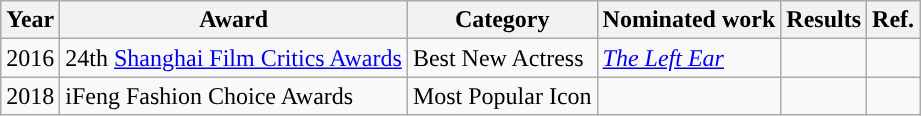<table class="wikitable">
<tr>
<th width=10>Year</th>
<th>Award</th>
<th>Category</th>
<th>Nominated work</th>
<th>Results</th>
<th>Ref.</th>
</tr>
<tr>
<td>2016</td>
<td>24th <a href='#'>Shanghai Film Critics Awards</a></td>
<td>Best New Actress</td>
<td><em><a href='#'>The Left Ear</a></em></td>
<td></td>
<td></td>
</tr>
<tr>
<td>2018</td>
<td>iFeng Fashion Choice Awards</td>
<td>Most Popular Icon</td>
<td></td>
<td></td>
<td></td>
</tr>
</table>
